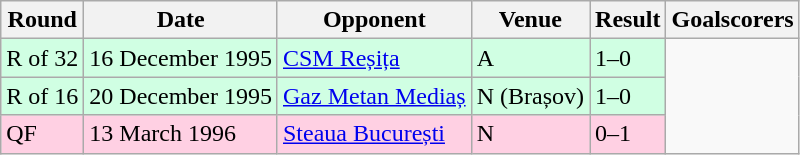<table class="wikitable">
<tr>
<th>Round</th>
<th>Date</th>
<th>Opponent</th>
<th>Venue</th>
<th>Result</th>
<th>Goalscorers</th>
</tr>
<tr style="background-color: #d0ffe3;">
<td>R of 32</td>
<td>16 December 1995</td>
<td><a href='#'>CSM Reșița</a></td>
<td>A</td>
<td>1–0</td>
</tr>
<tr style="background-color: #d0ffe3;">
<td>R of 16</td>
<td>20 December 1995</td>
<td><a href='#'>Gaz Metan Mediaș</a></td>
<td>N (Brașov)</td>
<td>1–0</td>
</tr>
<tr style="background-color: #ffd0e3;">
<td>QF</td>
<td>13 March 1996</td>
<td><a href='#'>Steaua București</a></td>
<td>N</td>
<td>0–1</td>
</tr>
</table>
